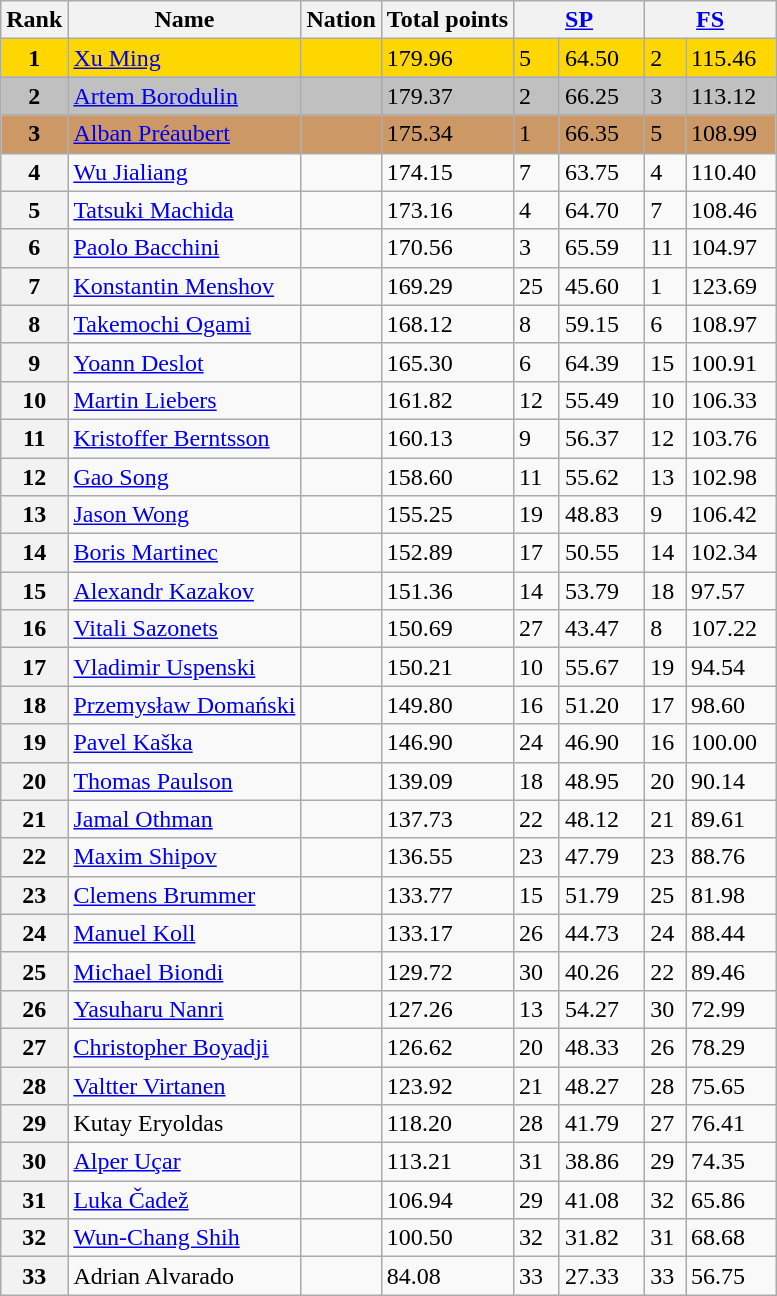<table class="wikitable">
<tr>
<th>Rank</th>
<th>Name</th>
<th>Nation</th>
<th>Total points</th>
<th colspan="2" width="80px"><a href='#'>SP</a></th>
<th colspan="2" width="80px"><a href='#'>FS</a></th>
</tr>
<tr bgcolor="gold">
<td align="center"><strong>1</strong></td>
<td><a href='#'>Xu Ming</a></td>
<td></td>
<td>179.96</td>
<td>5</td>
<td>64.50</td>
<td>2</td>
<td>115.46</td>
</tr>
<tr bgcolor="silver">
<td align="center"><strong>2</strong></td>
<td><a href='#'>Artem Borodulin</a></td>
<td></td>
<td>179.37</td>
<td>2</td>
<td>66.25</td>
<td>3</td>
<td>113.12</td>
</tr>
<tr bgcolor="cc9966">
<td align="center"><strong>3</strong></td>
<td><a href='#'>Alban Préaubert</a></td>
<td></td>
<td>175.34</td>
<td>1</td>
<td>66.35</td>
<td>5</td>
<td>108.99</td>
</tr>
<tr>
<th>4</th>
<td><a href='#'>Wu Jialiang</a></td>
<td></td>
<td>174.15</td>
<td>7</td>
<td>63.75</td>
<td>4</td>
<td>110.40</td>
</tr>
<tr>
<th>5</th>
<td><a href='#'>Tatsuki Machida</a></td>
<td></td>
<td>173.16</td>
<td>4</td>
<td>64.70</td>
<td>7</td>
<td>108.46</td>
</tr>
<tr>
<th>6</th>
<td><a href='#'>Paolo Bacchini</a></td>
<td></td>
<td>170.56</td>
<td>3</td>
<td>65.59</td>
<td>11</td>
<td>104.97</td>
</tr>
<tr>
<th>7</th>
<td><a href='#'>Konstantin Menshov</a></td>
<td></td>
<td>169.29</td>
<td>25</td>
<td>45.60</td>
<td>1</td>
<td>123.69</td>
</tr>
<tr>
<th>8</th>
<td><a href='#'>Takemochi Ogami</a></td>
<td></td>
<td>168.12</td>
<td>8</td>
<td>59.15</td>
<td>6</td>
<td>108.97</td>
</tr>
<tr>
<th>9</th>
<td><a href='#'>Yoann Deslot</a></td>
<td></td>
<td>165.30</td>
<td>6</td>
<td>64.39</td>
<td>15</td>
<td>100.91</td>
</tr>
<tr>
<th>10</th>
<td><a href='#'>Martin Liebers</a></td>
<td></td>
<td>161.82</td>
<td>12</td>
<td>55.49</td>
<td>10</td>
<td>106.33</td>
</tr>
<tr>
<th>11</th>
<td><a href='#'>Kristoffer Berntsson</a></td>
<td></td>
<td>160.13</td>
<td>9</td>
<td>56.37</td>
<td>12</td>
<td>103.76</td>
</tr>
<tr>
<th>12</th>
<td><a href='#'>Gao Song</a></td>
<td></td>
<td>158.60</td>
<td>11</td>
<td>55.62</td>
<td>13</td>
<td>102.98</td>
</tr>
<tr>
<th>13</th>
<td><a href='#'>Jason Wong</a></td>
<td></td>
<td>155.25</td>
<td>19</td>
<td>48.83</td>
<td>9</td>
<td>106.42</td>
</tr>
<tr>
<th>14</th>
<td><a href='#'>Boris Martinec</a></td>
<td></td>
<td>152.89</td>
<td>17</td>
<td>50.55</td>
<td>14</td>
<td>102.34</td>
</tr>
<tr>
<th>15</th>
<td><a href='#'>Alexandr Kazakov</a></td>
<td></td>
<td>151.36</td>
<td>14</td>
<td>53.79</td>
<td>18</td>
<td>97.57</td>
</tr>
<tr>
<th>16</th>
<td><a href='#'>Vitali Sazonets</a></td>
<td></td>
<td>150.69</td>
<td>27</td>
<td>43.47</td>
<td>8</td>
<td>107.22</td>
</tr>
<tr>
<th>17</th>
<td><a href='#'>Vladimir Uspenski</a></td>
<td></td>
<td>150.21</td>
<td>10</td>
<td>55.67</td>
<td>19</td>
<td>94.54</td>
</tr>
<tr>
<th>18</th>
<td><a href='#'>Przemysław Domański</a></td>
<td></td>
<td>149.80</td>
<td>16</td>
<td>51.20</td>
<td>17</td>
<td>98.60</td>
</tr>
<tr>
<th>19</th>
<td><a href='#'>Pavel Kaška</a></td>
<td></td>
<td>146.90</td>
<td>24</td>
<td>46.90</td>
<td>16</td>
<td>100.00</td>
</tr>
<tr>
<th>20</th>
<td><a href='#'>Thomas Paulson</a></td>
<td></td>
<td>139.09</td>
<td>18</td>
<td>48.95</td>
<td>20</td>
<td>90.14</td>
</tr>
<tr>
<th>21</th>
<td><a href='#'>Jamal Othman</a></td>
<td></td>
<td>137.73</td>
<td>22</td>
<td>48.12</td>
<td>21</td>
<td>89.61</td>
</tr>
<tr>
<th>22</th>
<td><a href='#'>Maxim Shipov</a></td>
<td></td>
<td>136.55</td>
<td>23</td>
<td>47.79</td>
<td>23</td>
<td>88.76</td>
</tr>
<tr>
<th>23</th>
<td><a href='#'>Clemens Brummer</a></td>
<td></td>
<td>133.77</td>
<td>15</td>
<td>51.79</td>
<td>25</td>
<td>81.98</td>
</tr>
<tr>
<th>24</th>
<td><a href='#'>Manuel Koll</a></td>
<td></td>
<td>133.17</td>
<td>26</td>
<td>44.73</td>
<td>24</td>
<td>88.44</td>
</tr>
<tr>
<th>25</th>
<td><a href='#'>Michael Biondi</a></td>
<td></td>
<td>129.72</td>
<td>30</td>
<td>40.26</td>
<td>22</td>
<td>89.46</td>
</tr>
<tr>
<th>26</th>
<td><a href='#'>Yasuharu Nanri</a></td>
<td></td>
<td>127.26</td>
<td>13</td>
<td>54.27</td>
<td>30</td>
<td>72.99</td>
</tr>
<tr>
<th>27</th>
<td><a href='#'>Christopher Boyadji</a></td>
<td></td>
<td>126.62</td>
<td>20</td>
<td>48.33</td>
<td>26</td>
<td>78.29</td>
</tr>
<tr>
<th>28</th>
<td><a href='#'>Valtter Virtanen</a></td>
<td></td>
<td>123.92</td>
<td>21</td>
<td>48.27</td>
<td>28</td>
<td>75.65</td>
</tr>
<tr>
<th>29</th>
<td>Kutay Eryoldas</td>
<td></td>
<td>118.20</td>
<td>28</td>
<td>41.79</td>
<td>27</td>
<td>76.41</td>
</tr>
<tr>
<th>30</th>
<td><a href='#'>Alper Uçar</a></td>
<td></td>
<td>113.21</td>
<td>31</td>
<td>38.86</td>
<td>29</td>
<td>74.35</td>
</tr>
<tr>
<th>31</th>
<td><a href='#'>Luka Čadež</a></td>
<td></td>
<td>106.94</td>
<td>29</td>
<td>41.08</td>
<td>32</td>
<td>65.86</td>
</tr>
<tr>
<th>32</th>
<td><a href='#'>Wun-Chang Shih</a></td>
<td></td>
<td>100.50</td>
<td>32</td>
<td>31.82</td>
<td>31</td>
<td>68.68</td>
</tr>
<tr>
<th>33</th>
<td>Adrian Alvarado</td>
<td></td>
<td>84.08</td>
<td>33</td>
<td>27.33</td>
<td>33</td>
<td>56.75</td>
</tr>
</table>
